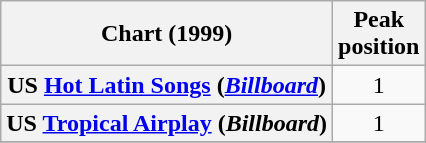<table class="wikitable plainrowheaders" style="text-align:center">
<tr>
<th scope="col">Chart (1999)</th>
<th scope="col">Peak<br>position</th>
</tr>
<tr>
<th scope="row">US <a href='#'>Hot Latin Songs</a> (<em><a href='#'>Billboard</a></em>)</th>
<td>1</td>
</tr>
<tr>
<th scope="row">US <a href='#'>Tropical Airplay</a> (<em>Billboard</em>)</th>
<td>1</td>
</tr>
<tr>
</tr>
</table>
